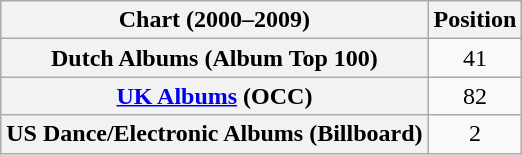<table class="wikitable sortable plainrowheaders" style="text-align:center;">
<tr>
<th>Chart (2000–2009)</th>
<th>Position</th>
</tr>
<tr>
<th scope="row">Dutch Albums (Album Top 100)</th>
<td>41</td>
</tr>
<tr>
<th scope="row"><a href='#'>UK Albums</a> (OCC)</th>
<td>82</td>
</tr>
<tr>
<th scope="row">US Dance/Electronic Albums (Billboard)</th>
<td>2</td>
</tr>
</table>
